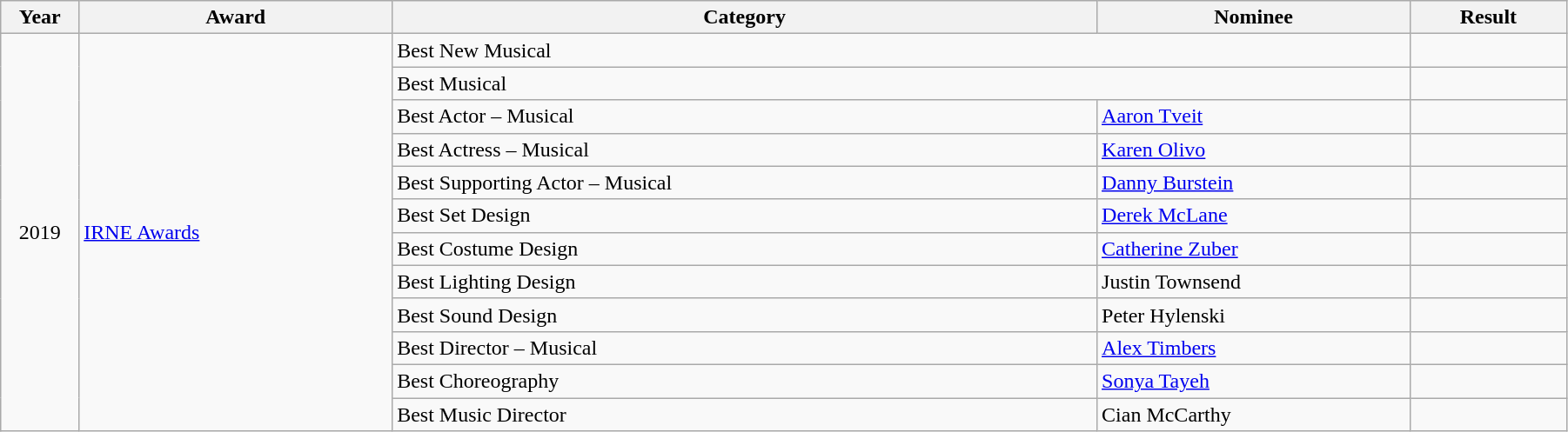<table class="wikitable" width="95%">
<tr>
<th width="5%">Year</th>
<th width="20%">Award</th>
<th width="45%">Category</th>
<th width="20%">Nominee</th>
<th width="10%">Result</th>
</tr>
<tr>
<td rowspan="12" style="text-align:center;">2019</td>
<td rowspan="12"><a href='#'>IRNE Awards</a></td>
<td colspan="2">Best New Musical</td>
<td></td>
</tr>
<tr>
<td colspan="2">Best Musical</td>
<td></td>
</tr>
<tr>
<td>Best Actor – Musical</td>
<td><a href='#'>Aaron Tveit</a></td>
<td></td>
</tr>
<tr>
<td>Best Actress – Musical</td>
<td><a href='#'>Karen Olivo</a></td>
<td></td>
</tr>
<tr>
<td>Best Supporting Actor – Musical</td>
<td><a href='#'>Danny Burstein</a></td>
<td></td>
</tr>
<tr>
<td>Best Set Design</td>
<td><a href='#'>Derek McLane</a></td>
<td></td>
</tr>
<tr>
<td>Best Costume Design</td>
<td><a href='#'>Catherine Zuber</a></td>
<td></td>
</tr>
<tr>
<td>Best Lighting Design</td>
<td>Justin Townsend</td>
<td></td>
</tr>
<tr>
<td>Best Sound Design</td>
<td>Peter Hylenski</td>
<td></td>
</tr>
<tr>
<td>Best Director – Musical</td>
<td><a href='#'>Alex Timbers</a></td>
<td></td>
</tr>
<tr>
<td>Best Choreography</td>
<td><a href='#'>Sonya Tayeh</a></td>
<td></td>
</tr>
<tr>
<td>Best Music Director</td>
<td>Cian McCarthy</td>
<td></td>
</tr>
</table>
